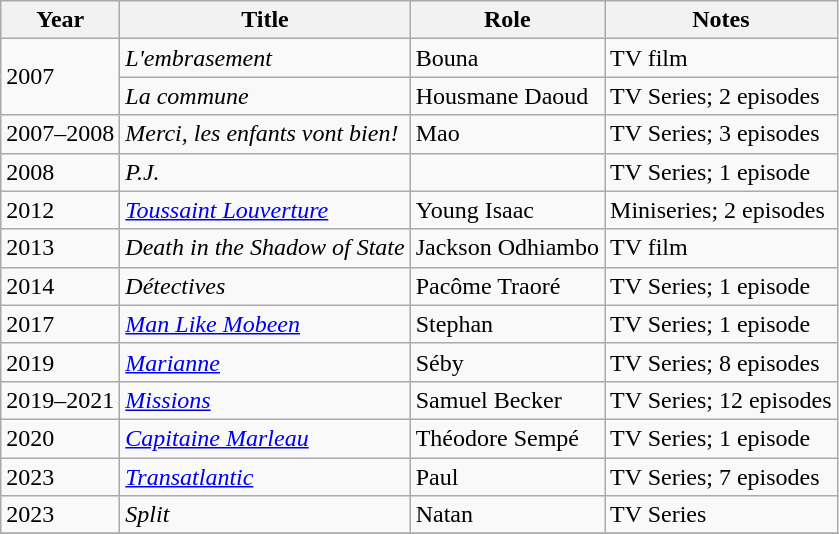<table class="wikitable sortable">
<tr>
<th>Year</th>
<th>Title</th>
<th>Role</th>
<th class="unsortable">Notes</th>
</tr>
<tr>
<td rowspan="2">2007</td>
<td><em>L'embrasement</em></td>
<td>Bouna</td>
<td>TV film</td>
</tr>
<tr>
<td><em>La commune</em></td>
<td>Housmane Daoud</td>
<td>TV Series; 2 episodes</td>
</tr>
<tr>
<td>2007–2008</td>
<td><em>Merci, les enfants vont bien!</em></td>
<td>Mao</td>
<td>TV Series; 3 episodes</td>
</tr>
<tr>
<td>2008</td>
<td><em>P.J.</em></td>
<td></td>
<td>TV Series; 1 episode</td>
</tr>
<tr>
<td>2012</td>
<td><em><a href='#'>Toussaint Louverture</a></em></td>
<td>Young Isaac</td>
<td>Miniseries; 2 episodes</td>
</tr>
<tr>
<td>2013</td>
<td><em>Death in the Shadow of State</em></td>
<td>Jackson Odhiambo</td>
<td>TV film</td>
</tr>
<tr>
<td>2014</td>
<td><em>Détectives</em></td>
<td>Pacôme Traoré</td>
<td>TV Series; 1 episode</td>
</tr>
<tr>
<td>2017</td>
<td><em><a href='#'>Man Like Mobeen</a></em></td>
<td>Stephan</td>
<td>TV Series; 1 episode</td>
</tr>
<tr>
<td>2019</td>
<td><em><a href='#'>Marianne</a></em></td>
<td>Séby</td>
<td>TV Series; 8 episodes</td>
</tr>
<tr>
<td>2019–2021</td>
<td><em><a href='#'>Missions</a></em></td>
<td>Samuel Becker</td>
<td>TV Series; 12 episodes</td>
</tr>
<tr>
<td>2020</td>
<td><em><a href='#'>Capitaine Marleau</a></em></td>
<td>Théodore Sempé</td>
<td>TV Series; 1 episode</td>
</tr>
<tr>
<td>2023</td>
<td><em><a href='#'>Transatlantic</a></em></td>
<td>Paul</td>
<td>TV Series; 7 episodes</td>
</tr>
<tr>
<td>2023</td>
<td><em>Split</em></td>
<td>Natan</td>
<td>TV Series</td>
</tr>
<tr>
</tr>
</table>
